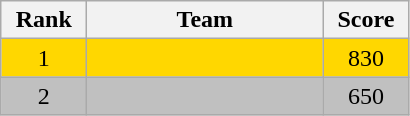<table class="wikitable" style="text-align: center;">
<tr>
<th width=50>Rank</th>
<th width=150>Team</th>
<th width=50>Score</th>
</tr>
<tr bgcolor=gold>
<td>1</td>
<td style="text-align:left;"></td>
<td>830</td>
</tr>
<tr bgcolor=silver>
<td>2</td>
<td style="text-align:left;"></td>
<td>650</td>
</tr>
</table>
